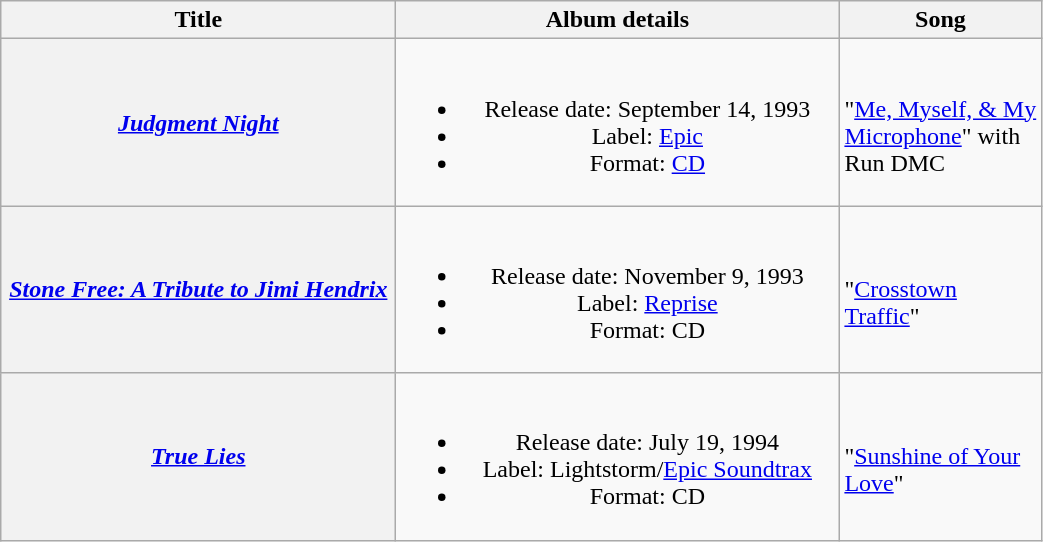<table class="wikitable plainrowheaders" style="text-align:center;">
<tr>
<th style="width:16em;">Title</th>
<th style="width:18em;">Album details</th>
<th style="width:8em;">Song</th>
</tr>
<tr>
<th scope="row"><em><a href='#'>Judgment Night</a></em></th>
<td><br><ul><li>Release date: September 14, 1993</li><li>Label: <a href='#'>Epic</a></li><li>Format: <a href='#'>CD</a></li></ul></td>
<td align="left"><br>"<a href='#'>Me, Myself, & My Microphone</a>" with Run DMC</td>
</tr>
<tr>
<th scope="row"><em><a href='#'>Stone Free: A Tribute to Jimi Hendrix</a></em></th>
<td><br><ul><li>Release date: November 9, 1993</li><li>Label: <a href='#'>Reprise</a></li><li>Format: CD</li></ul></td>
<td align="left"><br>"<a href='#'>Crosstown Traffic</a>"</td>
</tr>
<tr>
<th scope="row"><em><a href='#'>True Lies</a></em></th>
<td><br><ul><li>Release date: July 19, 1994</li><li>Label: Lightstorm/<a href='#'>Epic Soundtrax</a></li><li>Format: CD</li></ul></td>
<td align="left"><br>"<a href='#'>Sunshine of Your Love</a>"</td>
</tr>
</table>
